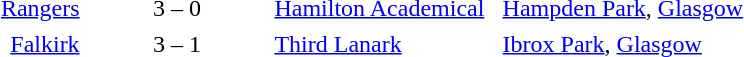<table width=100% cellspacing=1>
<tr>
<th width=12%></th>
<th width=10%></th>
<th width=12%></th>
<th></th>
</tr>
<tr>
<td align=right><a href='#'>Rangers</a></td>
<td align=center>3 – 0</td>
<td><a href='#'>Hamilton Academical</a></td>
<td><a href='#'>Hampden Park</a>, <a href='#'>Glasgow</a></td>
</tr>
<tr>
<td></td>
</tr>
<tr>
<td align=right><a href='#'>Falkirk</a></td>
<td align=center>3 – 1</td>
<td><a href='#'>Third Lanark</a></td>
<td><a href='#'>Ibrox Park</a>, <a href='#'>Glasgow</a></td>
</tr>
</table>
